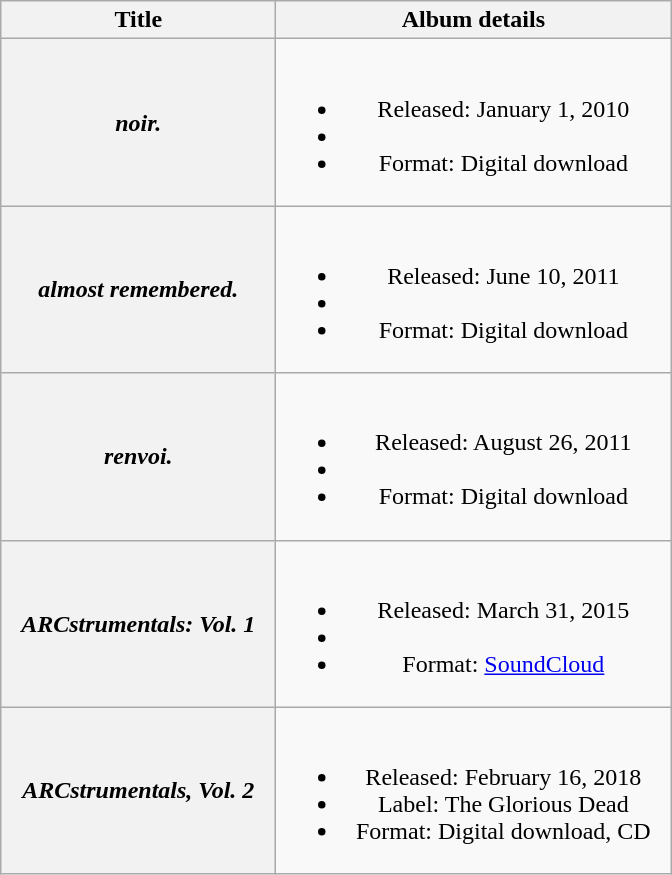<table class="wikitable plainrowheaders" style="text-align:center;">
<tr>
<th scope="col" style="width:11em;">Title</th>
<th scope="col" style="width:16em;">Album details</th>
</tr>
<tr>
<th scope="row"><em>noir.</em></th>
<td><br><ul><li>Released: January 1, 2010</li><li></li><li>Format: Digital download</li></ul></td>
</tr>
<tr>
<th scope="row"><em>almost remembered.</em></th>
<td><br><ul><li>Released: June 10, 2011</li><li></li><li>Format: Digital download</li></ul></td>
</tr>
<tr>
<th scope="row"><em>renvoi.</em></th>
<td><br><ul><li>Released: August 26, 2011</li><li></li><li>Format: Digital download</li></ul></td>
</tr>
<tr>
<th scope="row"><em>ARCstrumentals: Vol. 1</em></th>
<td><br><ul><li>Released: March 31, 2015</li><li></li><li>Format: <a href='#'>SoundCloud</a></li></ul></td>
</tr>
<tr>
<th scope="row"><em>ARCstrumentals, Vol. 2</em></th>
<td><br><ul><li>Released: February 16, 2018</li><li>Label: The Glorious Dead</li><li>Format: Digital download, CD</li></ul></td>
</tr>
</table>
